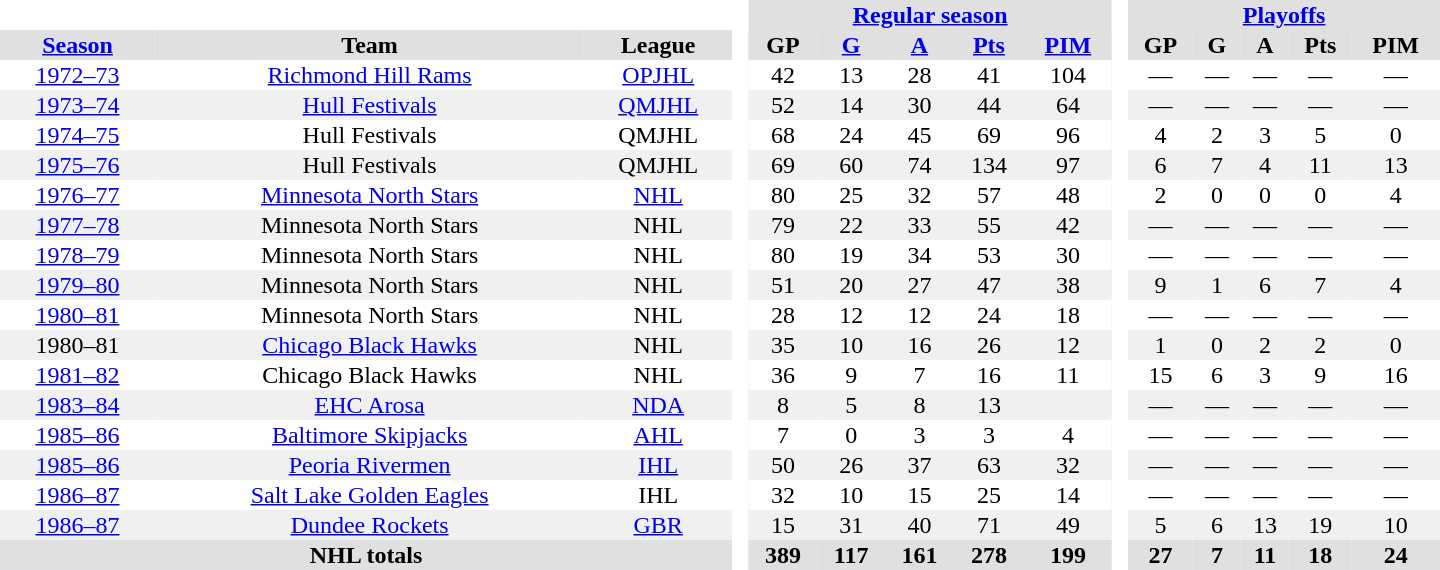<table border="0" cellpadding="1" cellspacing="0" style="text-align:center; width:60em">
<tr bgcolor="#e0e0e0">
<th colspan="3" bgcolor="#ffffff"> </th>
<th rowspan="99" bgcolor="#ffffff"> </th>
<th colspan="5"><a href='#'>Regular season</a></th>
<th rowspan="99" bgcolor="#ffffff"> </th>
<th colspan="5"><a href='#'>Playoffs</a></th>
</tr>
<tr bgcolor="#e0e0e0">
<th><a href='#'>Season</a></th>
<th>Team</th>
<th>League</th>
<th>GP</th>
<th><a href='#'>G</a></th>
<th><a href='#'>A</a></th>
<th><a href='#'>Pts</a></th>
<th><a href='#'>PIM</a></th>
<th>GP</th>
<th>G</th>
<th>A</th>
<th>Pts</th>
<th>PIM</th>
</tr>
<tr>
<td><a href='#'>1972–73</a></td>
<td><a href='#'>Richmond Hill Rams</a></td>
<td><a href='#'>OPJHL</a></td>
<td>42</td>
<td>13</td>
<td>28</td>
<td>41</td>
<td>104</td>
<td>—</td>
<td>—</td>
<td>—</td>
<td>—</td>
<td>—</td>
</tr>
<tr style="background:#f0f0f0;">
<td><a href='#'>1973–74</a></td>
<td><a href='#'>Hull Festivals</a></td>
<td><a href='#'>QMJHL</a></td>
<td>52</td>
<td>14</td>
<td>30</td>
<td>44</td>
<td>64</td>
<td>—</td>
<td>—</td>
<td>—</td>
<td>—</td>
<td>—</td>
</tr>
<tr>
<td><a href='#'>1974–75</a></td>
<td>Hull Festivals</td>
<td>QMJHL</td>
<td>68</td>
<td>24</td>
<td>45</td>
<td>69</td>
<td>96</td>
<td>4</td>
<td>2</td>
<td>3</td>
<td>5</td>
<td>0</td>
</tr>
<tr style="background:#f0f0f0;">
<td><a href='#'>1975–76</a></td>
<td>Hull Festivals</td>
<td>QMJHL</td>
<td>69</td>
<td>60</td>
<td>74</td>
<td>134</td>
<td>97</td>
<td>6</td>
<td>7</td>
<td>4</td>
<td>11</td>
<td>13</td>
</tr>
<tr>
<td><a href='#'>1976–77</a></td>
<td><a href='#'>Minnesota North Stars</a></td>
<td><a href='#'>NHL</a></td>
<td>80</td>
<td>25</td>
<td>32</td>
<td>57</td>
<td>48</td>
<td>2</td>
<td>0</td>
<td>0</td>
<td>0</td>
<td>4</td>
</tr>
<tr style="background:#f0f0f0;">
<td><a href='#'>1977–78</a></td>
<td>Minnesota North Stars</td>
<td>NHL</td>
<td>79</td>
<td>22</td>
<td>33</td>
<td>55</td>
<td>42</td>
<td>—</td>
<td>—</td>
<td>—</td>
<td>—</td>
<td>—</td>
</tr>
<tr>
<td><a href='#'>1978–79</a></td>
<td>Minnesota North Stars</td>
<td>NHL</td>
<td>80</td>
<td>19</td>
<td>34</td>
<td>53</td>
<td>30</td>
<td>—</td>
<td>—</td>
<td>—</td>
<td>—</td>
<td>—</td>
</tr>
<tr style="background:#f0f0f0;">
<td><a href='#'>1979–80</a></td>
<td>Minnesota North Stars</td>
<td>NHL</td>
<td>51</td>
<td>20</td>
<td>27</td>
<td>47</td>
<td>38</td>
<td>9</td>
<td>1</td>
<td>6</td>
<td>7</td>
<td>4</td>
</tr>
<tr>
<td><a href='#'>1980–81</a></td>
<td>Minnesota North Stars</td>
<td>NHL</td>
<td>28</td>
<td>12</td>
<td>12</td>
<td>24</td>
<td>18</td>
<td>—</td>
<td>—</td>
<td>—</td>
<td>—</td>
<td>—</td>
</tr>
<tr style="background:#f0f0f0;">
<td>1980–81</td>
<td><a href='#'>Chicago Black Hawks</a></td>
<td>NHL</td>
<td>35</td>
<td>10</td>
<td>16</td>
<td>26</td>
<td>12</td>
<td>1</td>
<td>0</td>
<td>2</td>
<td>2</td>
<td>0</td>
</tr>
<tr>
<td><a href='#'>1981–82</a></td>
<td>Chicago Black Hawks</td>
<td>NHL</td>
<td>36</td>
<td>9</td>
<td>7</td>
<td>16</td>
<td>11</td>
<td>15</td>
<td>6</td>
<td>3</td>
<td>9</td>
<td>16</td>
</tr>
<tr style="background:#f0f0f0;">
<td><a href='#'>1983–84</a></td>
<td><a href='#'>EHC Arosa</a></td>
<td><a href='#'>NDA</a></td>
<td>8</td>
<td>5</td>
<td>8</td>
<td>13</td>
<td></td>
<td>—</td>
<td>—</td>
<td>—</td>
<td>—</td>
<td>—</td>
</tr>
<tr>
<td><a href='#'>1985–86</a></td>
<td><a href='#'>Baltimore Skipjacks</a></td>
<td><a href='#'>AHL</a></td>
<td>7</td>
<td>0</td>
<td>3</td>
<td>3</td>
<td>4</td>
<td>—</td>
<td>—</td>
<td>—</td>
<td>—</td>
<td>—</td>
</tr>
<tr style="background:#f0f0f0;">
<td><a href='#'>1985–86</a></td>
<td><a href='#'>Peoria Rivermen</a></td>
<td><a href='#'>IHL</a></td>
<td>50</td>
<td>26</td>
<td>37</td>
<td>63</td>
<td>32</td>
<td>—</td>
<td>—</td>
<td>—</td>
<td>—</td>
<td>—</td>
</tr>
<tr>
<td><a href='#'>1986–87</a></td>
<td><a href='#'>Salt Lake Golden Eagles</a></td>
<td>IHL</td>
<td>32</td>
<td>10</td>
<td>15</td>
<td>25</td>
<td>14</td>
<td>—</td>
<td>—</td>
<td>—</td>
<td>—</td>
<td>—</td>
</tr>
<tr style="background:#f0f0f0;">
<td><a href='#'>1986–87</a></td>
<td><a href='#'>Dundee Rockets</a></td>
<td><a href='#'>GBR</a></td>
<td>15</td>
<td>31</td>
<td>40</td>
<td>71</td>
<td>49</td>
<td>5</td>
<td>6</td>
<td>13</td>
<td>19</td>
<td>10</td>
</tr>
<tr style="background:#e0e0e0;">
<th colspan="3">NHL totals</th>
<th>389</th>
<th>117</th>
<th>161</th>
<th>278</th>
<th>199</th>
<th>27</th>
<th>7</th>
<th>11</th>
<th>18</th>
<th>24</th>
</tr>
</table>
